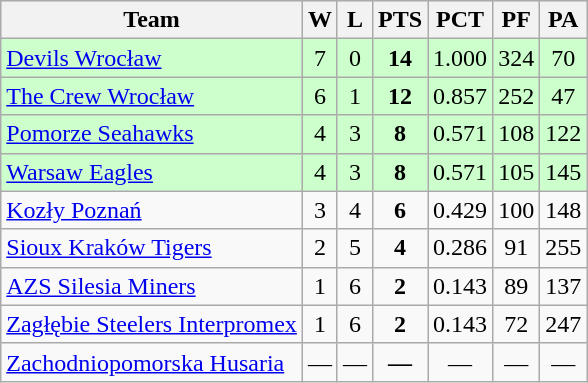<table class="wikitable" border="1">
<tr style="background:#efefef;">
<th>Team</th>
<th>W</th>
<th>L</th>
<th>PTS</th>
<th>PCT</th>
<th>PF</th>
<th>PA</th>
</tr>
<tr style="text-align:center; background:#cfc;">
<td align="left"><a href='#'>Devils Wrocław</a></td>
<td>7</td>
<td>0</td>
<td><strong>14</strong></td>
<td>1.000</td>
<td>324</td>
<td>70</td>
</tr>
<tr style="text-align:center; background:#cfc;">
<td align="left"><a href='#'>The Crew Wrocław</a></td>
<td>6</td>
<td>1</td>
<td><strong>12</strong></td>
<td>0.857</td>
<td>252</td>
<td>47</td>
</tr>
<tr style="text-align:center; background:#cfc;">
<td align="left"><a href='#'>Pomorze Seahawks</a></td>
<td>4</td>
<td>3</td>
<td><strong>8</strong></td>
<td>0.571</td>
<td>108</td>
<td>122</td>
</tr>
<tr style="text-align:center; background:#cfc;">
<td align="left"><a href='#'>Warsaw Eagles</a></td>
<td>4</td>
<td>3</td>
<td><strong>8</strong></td>
<td>0.571</td>
<td>105</td>
<td>145</td>
</tr>
<tr style="text-align:center;">
<td align="left"><a href='#'>Kozły Poznań</a></td>
<td>3</td>
<td>4</td>
<td><strong>6</strong></td>
<td>0.429</td>
<td>100</td>
<td>148</td>
</tr>
<tr style="text-align:center;">
<td align="left"><a href='#'>Sioux Kraków Tigers</a></td>
<td>2</td>
<td>5</td>
<td><strong>4</strong></td>
<td>0.286</td>
<td>91</td>
<td>255</td>
</tr>
<tr style="text-align:center;">
<td align="left"><a href='#'>AZS Silesia Miners</a></td>
<td>1</td>
<td>6</td>
<td><strong>2</strong></td>
<td>0.143</td>
<td>89</td>
<td>137</td>
</tr>
<tr style="text-align:center;">
<td align="left"><a href='#'>Zagłębie Steelers Interpromex</a></td>
<td>1</td>
<td>6</td>
<td><strong>2</strong></td>
<td>0.143</td>
<td>72</td>
<td>247</td>
</tr>
<tr style="text-align:center;">
<td align="left"><a href='#'>Zachodniopomorska Husaria</a></td>
<td>—</td>
<td>—</td>
<td><strong>—</strong></td>
<td>—</td>
<td>—</td>
<td>—</td>
</tr>
</table>
